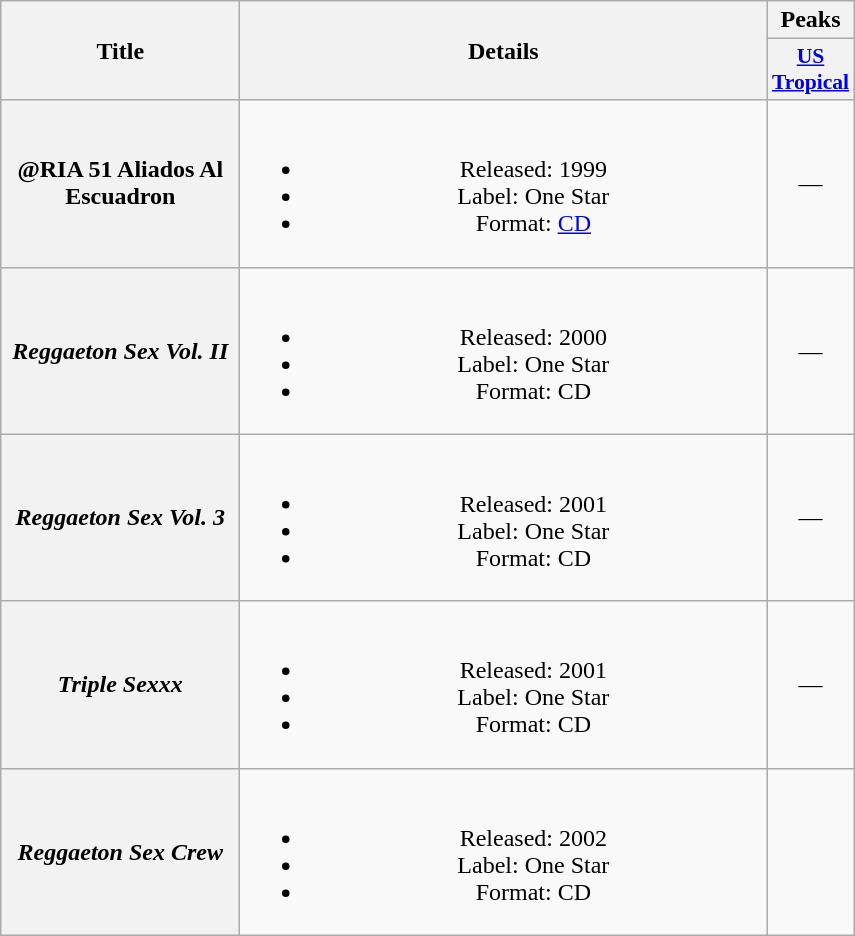<table class="wikitable plainrowheaders" style="text-align:center">
<tr>
<th scope="col" rowspan="2" style="width:9.5em">Title</th>
<th scope="col" rowspan="2" style="width:21.5em">Details</th>
<th scope="col" colspan="2">Peaks</th>
</tr>
<tr>
<th scope="col" style="width:2.5em;font-size:90%"><a href='#'>US<br>Tropical</a><br></th>
</tr>
<tr>
<th scope="row">@RIA 51 Aliados Al Escuadron</th>
<td><br><ul><li>Released: 1999</li><li>Label: One Star</li><li>Format: <a href='#'>CD</a></li></ul></td>
<td>—</td>
</tr>
<tr>
<th scope="row"><em>Reggaeton Sex Vol. II</em></th>
<td><br><ul><li>Released: 2000</li><li>Label: One Star</li><li>Format: CD</li></ul></td>
<td>—</td>
</tr>
<tr>
<th scope="row"><em>Reggaeton Sex Vol. 3</em></th>
<td><br><ul><li>Released: 2001</li><li>Label: One Star</li><li>Format: CD</li></ul></td>
<td>—</td>
</tr>
<tr>
<th scope="row"><em>Triple Sexxx</em></th>
<td><br><ul><li>Released: 2001</li><li>Label: One Star</li><li>Format: CD</li></ul></td>
<td>—</td>
</tr>
<tr>
<th scope="row"><em>Reggaeton Sex Crew</em></th>
<td><br><ul><li>Released: 2002</li><li>Label: One Star</li><li>Format: CD</li></ul></td>
<td></td>
</tr>
</table>
